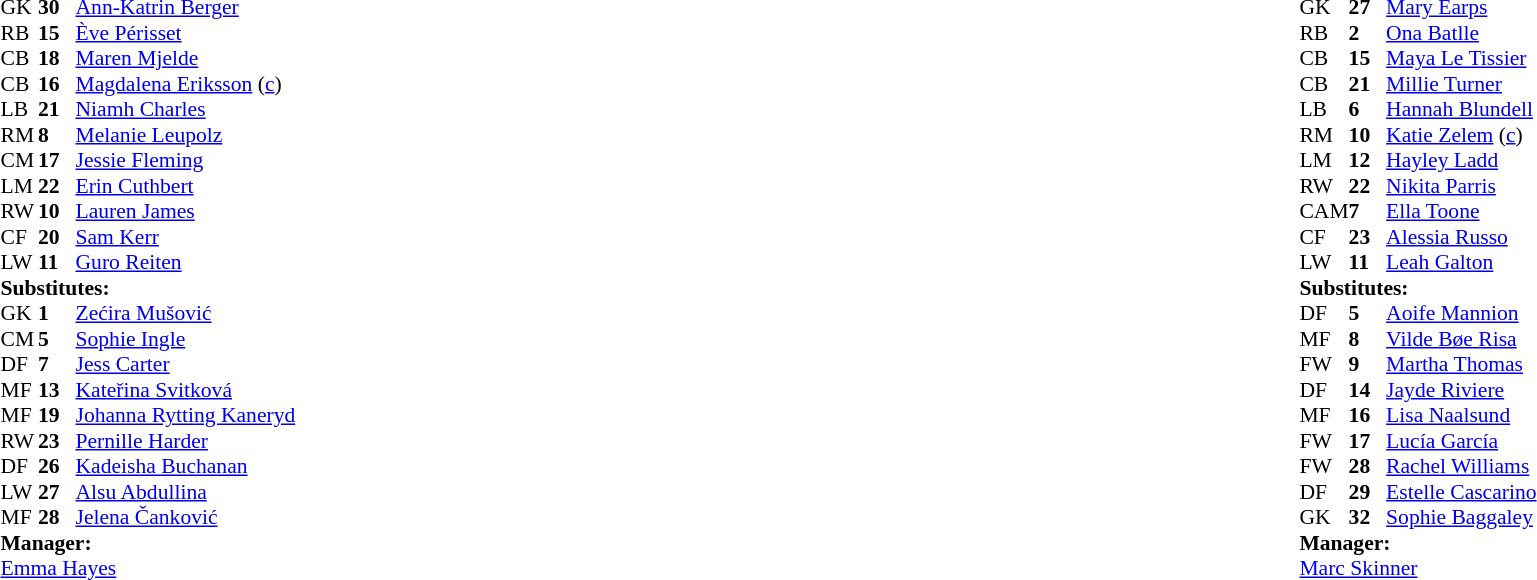<table style="width:100%">
<tr>
<td style="vertical-align:top;width:40%"><br><table style="font-size:90%" cellspacing="0" cellpadding="0">
<tr>
<th width="25"></th>
<th width="25"></th>
</tr>
<tr>
<td>GK</td>
<td><strong>30</strong></td>
<td> <a href='#'>Ann-Katrin Berger</a></td>
</tr>
<tr>
<td>RB</td>
<td><strong>15</strong></td>
<td> <a href='#'>Ève Périsset</a></td>
</tr>
<tr>
<td>CB</td>
<td><strong>18</strong></td>
<td> <a href='#'>Maren Mjelde</a></td>
</tr>
<tr>
<td>CB</td>
<td><strong>16</strong></td>
<td> <a href='#'>Magdalena Eriksson</a> (<a href='#'>c</a>)</td>
<td></td>
<td></td>
</tr>
<tr>
<td>LB</td>
<td><strong>21</strong></td>
<td> <a href='#'>Niamh Charles</a></td>
<td></td>
<td></td>
</tr>
<tr>
<td>RM</td>
<td><strong>8</strong></td>
<td> <a href='#'>Melanie Leupolz</a></td>
<td></td>
<td></td>
</tr>
<tr>
<td>CM</td>
<td><strong>17</strong></td>
<td> <a href='#'>Jessie Fleming</a></td>
<td></td>
<td></td>
</tr>
<tr>
<td>LM</td>
<td><strong>22</strong></td>
<td> <a href='#'>Erin Cuthbert</a></td>
<td></td>
<td></td>
</tr>
<tr>
<td>RW</td>
<td><strong>10</strong></td>
<td> <a href='#'>Lauren James</a></td>
<td></td>
<td></td>
</tr>
<tr>
<td>CF</td>
<td><strong>20</strong></td>
<td> <a href='#'>Sam Kerr</a></td>
<td></td>
</tr>
<tr>
<td>LW</td>
<td><strong>11</strong></td>
<td> <a href='#'>Guro Reiten</a></td>
<td></td>
<td></td>
</tr>
<tr>
<td colspan=4><strong>Substitutes:</strong></td>
</tr>
<tr>
<td>GK</td>
<td><strong>1</strong></td>
<td> <a href='#'>Zećira Mušović</a></td>
</tr>
<tr>
<td>CM</td>
<td><strong>5</strong></td>
<td> <a href='#'>Sophie Ingle</a></td>
<td></td>
<td></td>
</tr>
<tr>
<td>DF</td>
<td><strong>7</strong></td>
<td> <a href='#'>Jess Carter</a></td>
<td></td>
<td></td>
</tr>
<tr>
<td>MF</td>
<td><strong>13</strong></td>
<td> <a href='#'>Kateřina Svitková</a></td>
</tr>
<tr>
<td>MF</td>
<td><strong>19</strong></td>
<td> <a href='#'>Johanna Rytting Kaneryd</a></td>
</tr>
<tr>
<td>RW</td>
<td><strong>23</strong></td>
<td> <a href='#'>Pernille Harder</a></td>
<td></td>
<td></td>
</tr>
<tr>
<td>DF</td>
<td><strong>26</strong></td>
<td> <a href='#'>Kadeisha Buchanan</a></td>
<td></td>
<td></td>
</tr>
<tr>
<td>LW</td>
<td><strong>27</strong></td>
<td> <a href='#'>Alsu Abdullina</a></td>
</tr>
<tr>
<td>MF</td>
<td><strong>28</strong></td>
<td> <a href='#'>Jelena Čanković</a></td>
</tr>
<tr>
<td colspan=4><strong>Manager:</strong></td>
</tr>
<tr>
<td colspan="4"> <a href='#'>Emma Hayes</a></td>
</tr>
</table>
</td>
<td valign="top"></td>
<td style="vertical-align:top;width:50%"><br><table cellspacing="0" cellpadding="0" style="font-size:90%;margin:auto">
<tr>
<th width=25></th>
<th width=25></th>
</tr>
<tr>
<td>GK</td>
<td><strong>27</strong></td>
<td> <a href='#'>Mary Earps</a></td>
</tr>
<tr>
<td>RB</td>
<td><strong>2</strong></td>
<td> <a href='#'>Ona Batlle</a></td>
</tr>
<tr>
<td>CB</td>
<td><strong>15</strong></td>
<td> <a href='#'>Maya Le Tissier</a></td>
</tr>
<tr>
<td>CB</td>
<td><strong>21</strong></td>
<td> <a href='#'>Millie Turner</a></td>
</tr>
<tr>
<td>LB</td>
<td><strong>6</strong></td>
<td> <a href='#'>Hannah Blundell</a></td>
<td></td>
<td></td>
</tr>
<tr>
<td>RM</td>
<td><strong>10</strong></td>
<td> <a href='#'>Katie Zelem</a> (<a href='#'>c</a>)</td>
</tr>
<tr>
<td>LM</td>
<td><strong>12</strong></td>
<td> <a href='#'>Hayley Ladd</a></td>
<td></td>
<td></td>
</tr>
<tr>
<td>RW</td>
<td><strong>22</strong></td>
<td> <a href='#'>Nikita Parris</a></td>
<td></td>
<td></td>
</tr>
<tr>
<td>CAM</td>
<td><strong>7</strong></td>
<td> <a href='#'>Ella Toone</a></td>
<td></td>
<td></td>
</tr>
<tr>
<td>CF</td>
<td><strong>23</strong></td>
<td> <a href='#'>Alessia Russo</a></td>
</tr>
<tr>
<td>LW</td>
<td><strong>11</strong></td>
<td> <a href='#'>Leah Galton</a></td>
</tr>
<tr>
<td colspan=4><strong>Substitutes:</strong></td>
</tr>
<tr>
<td>DF</td>
<td><strong>5</strong></td>
<td> <a href='#'>Aoife Mannion</a></td>
<td></td>
<td></td>
</tr>
<tr>
<td>MF</td>
<td><strong>8</strong></td>
<td> <a href='#'>Vilde Bøe Risa</a></td>
</tr>
<tr>
<td>FW</td>
<td><strong>9</strong></td>
<td> <a href='#'>Martha Thomas</a></td>
<td></td>
<td></td>
</tr>
<tr>
<td>DF</td>
<td><strong>14</strong></td>
<td> <a href='#'>Jayde Riviere</a></td>
</tr>
<tr>
<td>MF</td>
<td><strong>16</strong></td>
<td> <a href='#'>Lisa Naalsund</a></td>
</tr>
<tr>
<td>FW</td>
<td><strong>17</strong></td>
<td> <a href='#'>Lucía García</a></td>
<td></td>
<td></td>
</tr>
<tr>
<td>FW</td>
<td><strong>28</strong></td>
<td> <a href='#'>Rachel Williams</a></td>
<td></td>
<td></td>
</tr>
<tr>
<td>DF</td>
<td><strong>29</strong></td>
<td> <a href='#'>Estelle Cascarino</a></td>
</tr>
<tr>
<td>GK</td>
<td><strong>32</strong></td>
<td> <a href='#'>Sophie Baggaley</a></td>
</tr>
<tr>
<td colspan=4><strong>Manager:</strong></td>
</tr>
<tr>
<td colspan="4"> <a href='#'>Marc Skinner</a></td>
</tr>
</table>
</td>
</tr>
</table>
